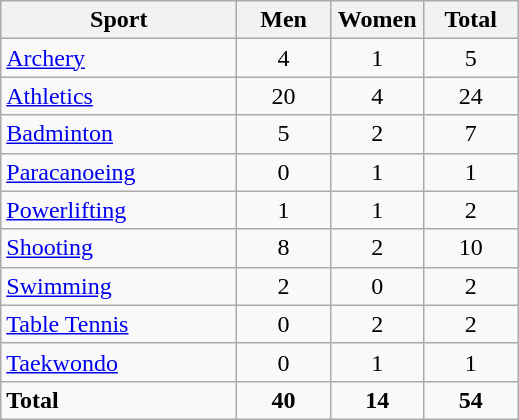<table class="wikitable sortable" style="text-align:center">
<tr>
<th width="150">Sport</th>
<th width="55">Men</th>
<th width="55">Women</th>
<th width="55">Total</th>
</tr>
<tr>
<td align=left><a href='#'>Archery</a></td>
<td>4</td>
<td>1</td>
<td>5</td>
</tr>
<tr>
<td align=left><a href='#'>Athletics</a></td>
<td>20</td>
<td>4</td>
<td>24</td>
</tr>
<tr>
<td align=left><a href='#'>Badminton</a></td>
<td>5</td>
<td>2</td>
<td>7</td>
</tr>
<tr>
<td align=left><a href='#'>Paracanoeing</a></td>
<td>0</td>
<td>1</td>
<td>1</td>
</tr>
<tr>
<td align=left><a href='#'>Powerlifting</a></td>
<td>1</td>
<td>1</td>
<td>2</td>
</tr>
<tr>
<td align=left><a href='#'>Shooting</a></td>
<td>8</td>
<td>2</td>
<td>10</td>
</tr>
<tr>
<td align=left><a href='#'>Swimming</a></td>
<td>2</td>
<td>0</td>
<td>2</td>
</tr>
<tr>
<td align=left><a href='#'>Table Tennis</a></td>
<td>0</td>
<td>2</td>
<td>2</td>
</tr>
<tr>
<td align=left><a href='#'>Taekwondo</a></td>
<td>0</td>
<td>1</td>
<td>1</td>
</tr>
<tr>
<td align=left><strong>Total</strong></td>
<td><strong>40</strong></td>
<td><strong>14</strong></td>
<td><strong>54</strong></td>
</tr>
</table>
